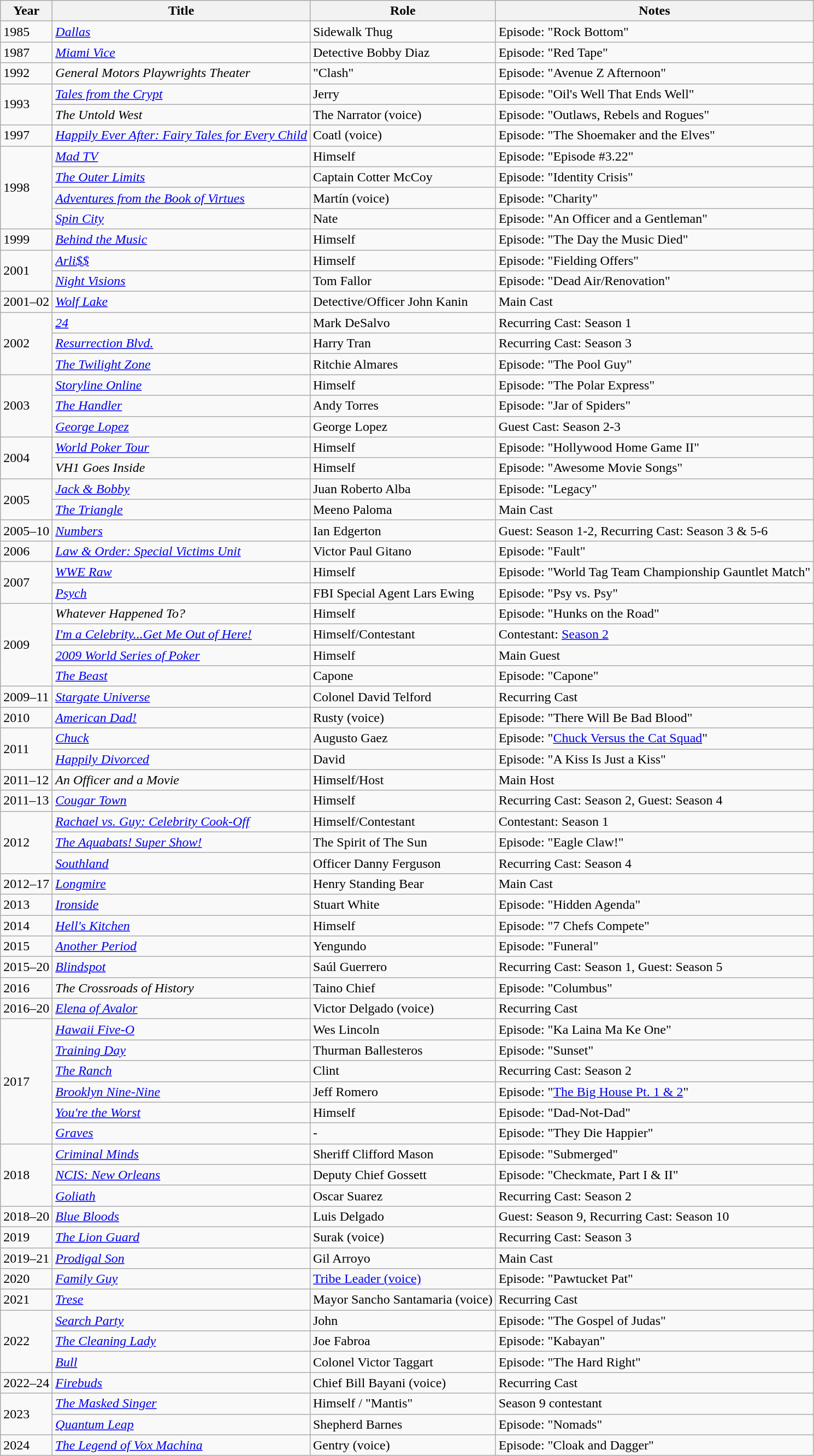<table class="wikitable sortable">
<tr>
<th>Year</th>
<th>Title</th>
<th>Role</th>
<th>Notes</th>
</tr>
<tr>
<td>1985</td>
<td><em><a href='#'>Dallas</a></em></td>
<td>Sidewalk Thug</td>
<td>Episode: "Rock Bottom"</td>
</tr>
<tr>
<td>1987</td>
<td><em><a href='#'>Miami Vice</a></em></td>
<td>Detective Bobby Diaz</td>
<td>Episode: "Red Tape"</td>
</tr>
<tr>
<td>1992</td>
<td><em>General Motors Playwrights Theater</em></td>
<td>"Clash"</td>
<td>Episode: "Avenue Z Afternoon"</td>
</tr>
<tr>
<td rowspan="2">1993</td>
<td><em><a href='#'>Tales from the Crypt</a></em></td>
<td>Jerry</td>
<td>Episode: "Oil's Well That Ends Well"</td>
</tr>
<tr>
<td><em>The Untold West</em></td>
<td>The Narrator (voice)</td>
<td>Episode: "Outlaws, Rebels and Rogues"</td>
</tr>
<tr>
<td>1997</td>
<td><em><a href='#'>Happily Ever After: Fairy Tales for Every Child</a></em></td>
<td>Coatl (voice)</td>
<td>Episode: "The Shoemaker and the Elves"</td>
</tr>
<tr>
<td rowspan="4">1998</td>
<td><em><a href='#'>Mad TV</a></em></td>
<td>Himself</td>
<td>Episode: "Episode #3.22"</td>
</tr>
<tr>
<td><em><a href='#'>The Outer Limits</a></em></td>
<td>Captain Cotter McCoy</td>
<td>Episode: "Identity Crisis"</td>
</tr>
<tr>
<td><em><a href='#'>Adventures from the Book of Virtues</a></em></td>
<td>Martín (voice)</td>
<td>Episode: "Charity"</td>
</tr>
<tr>
<td><em><a href='#'>Spin City</a></em></td>
<td>Nate</td>
<td>Episode: "An Officer and a Gentleman"</td>
</tr>
<tr>
<td>1999</td>
<td><em><a href='#'>Behind the Music</a></em></td>
<td>Himself</td>
<td>Episode: "The Day the Music Died"</td>
</tr>
<tr>
<td rowspan="2">2001</td>
<td><em><a href='#'>Arli$$</a></em></td>
<td>Himself</td>
<td>Episode: "Fielding Offers"</td>
</tr>
<tr>
<td><em><a href='#'>Night Visions</a></em></td>
<td>Tom Fallor</td>
<td>Episode: "Dead Air/Renovation"</td>
</tr>
<tr>
<td>2001–02</td>
<td><em><a href='#'>Wolf Lake</a></em></td>
<td>Detective/Officer John Kanin</td>
<td>Main Cast</td>
</tr>
<tr>
<td rowspan="3">2002</td>
<td><em><a href='#'>24</a></em></td>
<td>Mark DeSalvo</td>
<td>Recurring Cast: Season 1</td>
</tr>
<tr>
<td><em><a href='#'>Resurrection Blvd.</a></em></td>
<td>Harry Tran</td>
<td>Recurring Cast: Season 3</td>
</tr>
<tr>
<td><em><a href='#'>The Twilight Zone</a></em></td>
<td>Ritchie Almares</td>
<td>Episode: "The Pool Guy"</td>
</tr>
<tr>
<td rowspan="3">2003</td>
<td><em><a href='#'>Storyline Online</a></em></td>
<td>Himself</td>
<td>Episode: "The Polar Express"</td>
</tr>
<tr>
<td><em><a href='#'>The Handler</a></em></td>
<td>Andy Torres</td>
<td>Episode: "Jar of Spiders"</td>
</tr>
<tr>
<td><em><a href='#'>George Lopez</a></em></td>
<td>George Lopez</td>
<td>Guest Cast: Season 2-3</td>
</tr>
<tr>
<td rowspan="2">2004</td>
<td><em><a href='#'>World Poker Tour</a></em></td>
<td>Himself</td>
<td>Episode: "Hollywood Home Game II"</td>
</tr>
<tr>
<td><em>VH1 Goes Inside</em></td>
<td>Himself</td>
<td>Episode: "Awesome Movie Songs"</td>
</tr>
<tr>
<td rowspan="2">2005</td>
<td><em><a href='#'>Jack & Bobby</a></em></td>
<td>Juan Roberto Alba</td>
<td>Episode: "Legacy"</td>
</tr>
<tr>
<td><em><a href='#'>The Triangle</a></em></td>
<td>Meeno Paloma</td>
<td>Main Cast</td>
</tr>
<tr>
<td>2005–10</td>
<td><em><a href='#'>Numbers</a></em></td>
<td>Ian Edgerton</td>
<td>Guest: Season 1-2, Recurring Cast: Season 3 & 5-6</td>
</tr>
<tr>
<td>2006</td>
<td><em><a href='#'>Law & Order: Special Victims Unit</a></em></td>
<td>Victor Paul Gitano</td>
<td>Episode: "Fault"</td>
</tr>
<tr>
<td rowspan="2">2007</td>
<td><em><a href='#'>WWE Raw</a></em></td>
<td>Himself</td>
<td>Episode: "World Tag Team Championship Gauntlet Match"</td>
</tr>
<tr>
<td><em><a href='#'>Psych</a></em></td>
<td>FBI Special Agent Lars Ewing</td>
<td>Episode: "Psy vs. Psy"</td>
</tr>
<tr>
<td rowspan="4">2009</td>
<td><em>Whatever Happened To?</em></td>
<td>Himself</td>
<td>Episode: "Hunks on the Road"</td>
</tr>
<tr>
<td><em><a href='#'>I'm a Celebrity...Get Me Out of Here!</a></em></td>
<td>Himself/Contestant</td>
<td>Contestant: <a href='#'>Season 2</a></td>
</tr>
<tr>
<td><em><a href='#'>2009 World Series of Poker</a></em></td>
<td>Himself</td>
<td>Main Guest</td>
</tr>
<tr>
<td><em><a href='#'>The Beast</a></em></td>
<td>Capone</td>
<td>Episode: "Capone"</td>
</tr>
<tr>
<td>2009–11</td>
<td><em><a href='#'>Stargate Universe</a></em></td>
<td>Colonel David Telford</td>
<td>Recurring Cast</td>
</tr>
<tr>
<td>2010</td>
<td><em><a href='#'>American Dad!</a></em></td>
<td>Rusty (voice)</td>
<td>Episode: "There Will Be Bad Blood"</td>
</tr>
<tr>
<td rowspan="2">2011</td>
<td><em><a href='#'>Chuck</a></em></td>
<td>Augusto Gaez</td>
<td>Episode: "<a href='#'>Chuck Versus the Cat Squad</a>"</td>
</tr>
<tr>
<td><em><a href='#'>Happily Divorced</a></em></td>
<td>David</td>
<td>Episode: "A Kiss Is Just a Kiss"</td>
</tr>
<tr>
<td>2011–12</td>
<td><em>An Officer and a Movie</em></td>
<td>Himself/Host</td>
<td>Main Host</td>
</tr>
<tr>
<td>2011–13</td>
<td><em><a href='#'>Cougar Town</a></em></td>
<td>Himself</td>
<td>Recurring Cast: Season 2, Guest: Season 4</td>
</tr>
<tr>
<td rowspan="3">2012</td>
<td><em><a href='#'>Rachael vs. Guy: Celebrity Cook-Off</a></em></td>
<td>Himself/Contestant</td>
<td>Contestant: Season 1</td>
</tr>
<tr>
<td><em><a href='#'>The Aquabats! Super Show!</a></em></td>
<td>The Spirit of The Sun</td>
<td>Episode: "Eagle Claw!"</td>
</tr>
<tr>
<td><em><a href='#'>Southland</a></em></td>
<td>Officer Danny Ferguson</td>
<td>Recurring Cast: Season 4</td>
</tr>
<tr>
<td>2012–17</td>
<td><em><a href='#'>Longmire</a></em></td>
<td>Henry Standing Bear</td>
<td>Main Cast</td>
</tr>
<tr>
<td>2013</td>
<td><em><a href='#'>Ironside</a></em></td>
<td>Stuart White</td>
<td>Episode: "Hidden Agenda"</td>
</tr>
<tr>
<td>2014</td>
<td><em><a href='#'>Hell's Kitchen</a></em></td>
<td>Himself</td>
<td>Episode: "7 Chefs Compete"</td>
</tr>
<tr>
<td>2015</td>
<td><em><a href='#'>Another Period</a></em></td>
<td>Yengundo</td>
<td>Episode: "Funeral"</td>
</tr>
<tr>
<td>2015–20</td>
<td><em><a href='#'>Blindspot</a></em></td>
<td>Saúl Guerrero</td>
<td>Recurring Cast: Season 1, Guest: Season 5</td>
</tr>
<tr>
<td>2016</td>
<td><em>The Crossroads of History</em></td>
<td>Taino Chief</td>
<td>Episode: "Columbus"</td>
</tr>
<tr>
<td>2016–20</td>
<td><em><a href='#'>Elena of Avalor</a></em></td>
<td>Victor Delgado (voice)</td>
<td>Recurring Cast</td>
</tr>
<tr>
<td rowspan="6">2017</td>
<td><em><a href='#'>Hawaii Five-O</a></em></td>
<td>Wes Lincoln</td>
<td>Episode: "Ka Laina Ma Ke One"</td>
</tr>
<tr>
<td><em><a href='#'>Training Day</a></em></td>
<td>Thurman Ballesteros</td>
<td>Episode: "Sunset"</td>
</tr>
<tr>
<td><em><a href='#'>The Ranch</a></em></td>
<td>Clint</td>
<td>Recurring Cast: Season 2</td>
</tr>
<tr>
<td><em><a href='#'>Brooklyn Nine-Nine</a></em></td>
<td>Jeff Romero</td>
<td>Episode: "<a href='#'>The Big House Pt. 1 & 2</a>"</td>
</tr>
<tr>
<td><em><a href='#'>You're the Worst</a></em></td>
<td>Himself</td>
<td>Episode: "Dad-Not-Dad"</td>
</tr>
<tr>
<td><em><a href='#'>Graves</a></em></td>
<td>-</td>
<td>Episode: "They Die Happier"</td>
</tr>
<tr>
<td rowspan="3">2018</td>
<td><em><a href='#'>Criminal Minds</a></em></td>
<td>Sheriff Clifford Mason</td>
<td>Episode: "Submerged"</td>
</tr>
<tr>
<td><em><a href='#'>NCIS: New Orleans</a></em></td>
<td>Deputy Chief Gossett</td>
<td>Episode: "Checkmate, Part I & II"</td>
</tr>
<tr>
<td><em><a href='#'>Goliath</a></em></td>
<td>Oscar Suarez</td>
<td>Recurring Cast: Season 2</td>
</tr>
<tr>
<td>2018–20</td>
<td><em><a href='#'>Blue Bloods</a></em></td>
<td>Luis Delgado</td>
<td>Guest: Season 9, Recurring Cast: Season 10</td>
</tr>
<tr>
<td>2019</td>
<td><em><a href='#'>The Lion Guard</a></em></td>
<td>Surak (voice)</td>
<td>Recurring Cast: Season 3 </td>
</tr>
<tr>
<td>2019–21</td>
<td><em><a href='#'>Prodigal Son</a></em></td>
<td>Gil Arroyo</td>
<td>Main Cast</td>
</tr>
<tr>
<td>2020</td>
<td><em><a href='#'>Family Guy</a></em></td>
<td><a href='#'>Tribe Leader (voice)</a></td>
<td>Episode: "Pawtucket Pat"</td>
</tr>
<tr>
<td>2021</td>
<td><em><a href='#'>Trese</a></em></td>
<td>Mayor Sancho Santamaria (voice)</td>
<td>Recurring Cast</td>
</tr>
<tr>
<td rowspan="3">2022</td>
<td><em><a href='#'>Search Party</a></em></td>
<td>John</td>
<td>Episode: "The Gospel of Judas"</td>
</tr>
<tr>
<td><em><a href='#'>The Cleaning Lady</a></em></td>
<td>Joe Fabroa</td>
<td>Episode: "Kabayan"</td>
</tr>
<tr>
<td><em><a href='#'>Bull</a></em></td>
<td>Colonel Victor Taggart</td>
<td>Episode: "The Hard Right"</td>
</tr>
<tr>
<td>2022–24</td>
<td><em><a href='#'>Firebuds</a></em></td>
<td>Chief Bill Bayani (voice)</td>
<td>Recurring Cast</td>
</tr>
<tr>
<td rowspan="2">2023</td>
<td><em><a href='#'>The Masked Singer</a></em></td>
<td>Himself / "Mantis"</td>
<td>Season 9 contestant</td>
</tr>
<tr>
<td><em><a href='#'>Quantum Leap</a></em></td>
<td>Shepherd Barnes</td>
<td>Episode: "Nomads"</td>
</tr>
<tr>
<td>2024</td>
<td><em><a href='#'>The Legend of Vox Machina</a></em></td>
<td>Gentry (voice)</td>
<td>Episode: "Cloak and Dagger"</td>
</tr>
</table>
